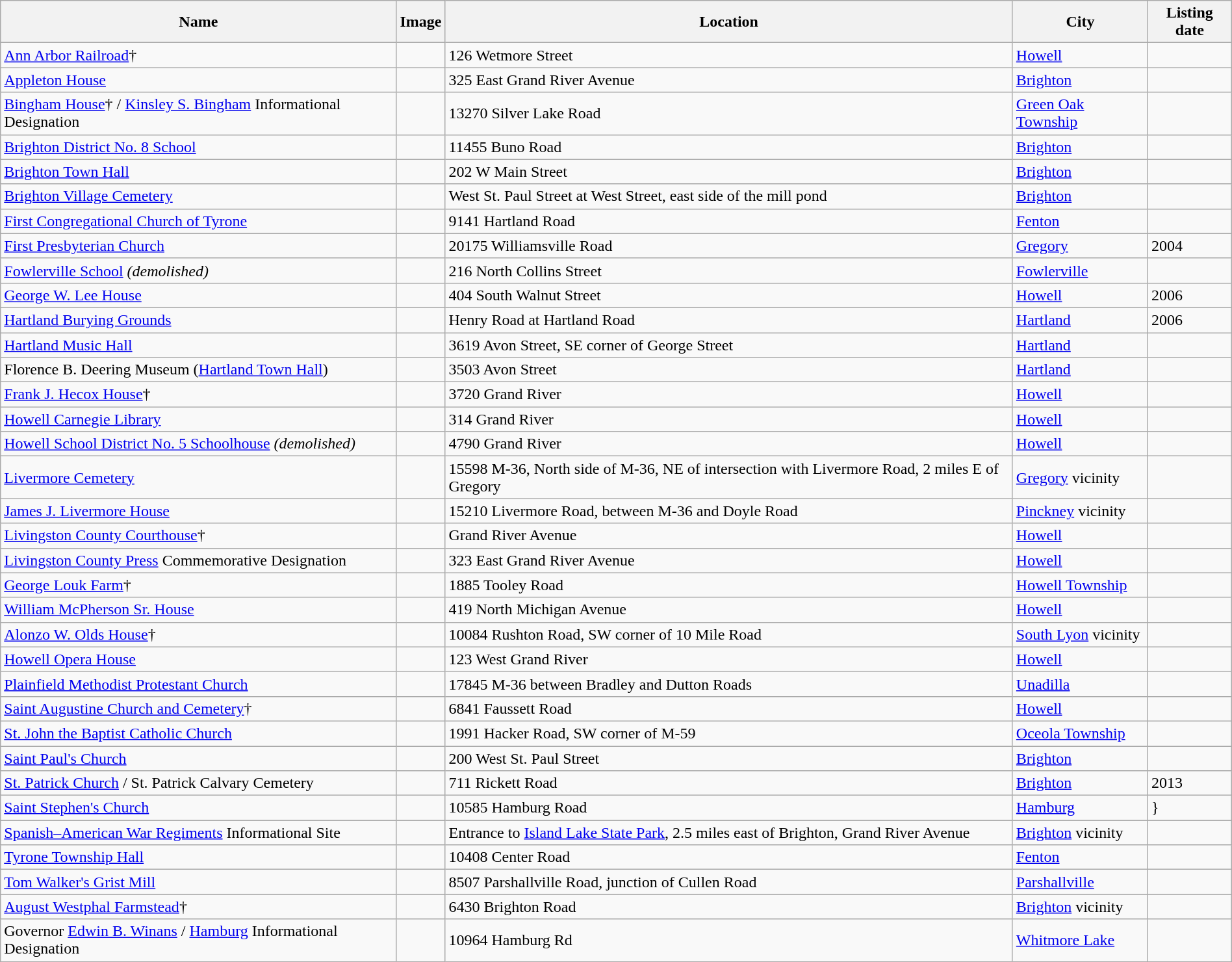<table class="wikitable sortable" style="width:100%">
<tr>
<th>Name</th>
<th>Image</th>
<th>Location</th>
<th>City</th>
<th>Listing date</th>
</tr>
<tr>
<td><a href='#'>Ann Arbor Railroad</a>†</td>
<td></td>
<td>126 Wetmore Street</td>
<td><a href='#'>Howell</a></td>
<td></td>
</tr>
<tr>
<td><a href='#'>Appleton House</a></td>
<td></td>
<td>325 East Grand River Avenue</td>
<td><a href='#'>Brighton</a></td>
<td></td>
</tr>
<tr>
<td><a href='#'>Bingham House</a>† / <a href='#'>Kinsley S. Bingham</a> Informational Designation</td>
<td></td>
<td>13270 Silver Lake Road</td>
<td><a href='#'>Green Oak Township</a></td>
<td></td>
</tr>
<tr>
<td><a href='#'>Brighton District No. 8 School</a></td>
<td></td>
<td>11455 Buno Road</td>
<td><a href='#'>Brighton</a></td>
<td></td>
</tr>
<tr>
<td><a href='#'>Brighton Town Hall</a></td>
<td></td>
<td>202 W Main Street</td>
<td><a href='#'>Brighton</a></td>
<td></td>
</tr>
<tr>
<td><a href='#'>Brighton Village Cemetery</a></td>
<td></td>
<td>West St. Paul Street at West Street, east side of the mill pond</td>
<td><a href='#'>Brighton</a></td>
<td></td>
</tr>
<tr>
<td><a href='#'>First Congregational Church of Tyrone</a></td>
<td></td>
<td>9141 Hartland Road</td>
<td><a href='#'>Fenton</a></td>
<td></td>
</tr>
<tr>
<td><a href='#'>First Presbyterian Church</a></td>
<td></td>
<td>20175 Williamsville Road</td>
<td><a href='#'>Gregory</a></td>
<td>2004</td>
</tr>
<tr>
<td><a href='#'>Fowlerville School</a> <em>(demolished)</em></td>
<td></td>
<td>216 North Collins Street</td>
<td><a href='#'>Fowlerville</a></td>
<td></td>
</tr>
<tr>
<td><a href='#'>George W. Lee House</a></td>
<td></td>
<td>404 South Walnut Street</td>
<td><a href='#'>Howell</a></td>
<td>2006</td>
</tr>
<tr>
<td><a href='#'>Hartland Burying Grounds</a></td>
<td></td>
<td>Henry Road at Hartland Road</td>
<td><a href='#'>Hartland</a></td>
<td>2006</td>
</tr>
<tr>
<td><a href='#'>Hartland Music Hall</a></td>
<td></td>
<td>3619 Avon Street, SE corner of George Street</td>
<td><a href='#'>Hartland</a></td>
<td></td>
</tr>
<tr>
<td>Florence B. Deering Museum (<a href='#'>Hartland Town Hall</a>)</td>
<td></td>
<td>3503 Avon Street</td>
<td><a href='#'>Hartland</a></td>
<td></td>
</tr>
<tr>
<td><a href='#'>Frank J. Hecox House</a>†</td>
<td></td>
<td>3720 Grand River</td>
<td><a href='#'>Howell</a></td>
<td></td>
</tr>
<tr>
<td><a href='#'>Howell Carnegie Library</a></td>
<td></td>
<td>314 Grand River</td>
<td><a href='#'>Howell</a></td>
<td></td>
</tr>
<tr>
<td><a href='#'>Howell School District No. 5 Schoolhouse</a> <em>(demolished)</em></td>
<td></td>
<td>4790 Grand River</td>
<td><a href='#'>Howell</a></td>
<td></td>
</tr>
<tr>
<td><a href='#'>Livermore Cemetery</a></td>
<td></td>
<td>15598 M-36, North side of M-36, NE of intersection with Livermore Road, 2 miles E of Gregory</td>
<td><a href='#'>Gregory</a> vicinity</td>
<td></td>
</tr>
<tr>
<td><a href='#'>James J. Livermore House</a></td>
<td></td>
<td>15210 Livermore Road, between M-36 and Doyle Road</td>
<td><a href='#'>Pinckney</a> vicinity</td>
<td></td>
</tr>
<tr>
<td><a href='#'>Livingston County Courthouse</a>†</td>
<td></td>
<td>Grand River Avenue</td>
<td><a href='#'>Howell</a></td>
<td></td>
</tr>
<tr>
<td><a href='#'>Livingston County Press</a> Commemorative Designation</td>
<td></td>
<td>323 East Grand River Avenue</td>
<td><a href='#'>Howell</a></td>
<td></td>
</tr>
<tr>
<td><a href='#'>George Louk Farm</a>†</td>
<td></td>
<td>1885 Tooley Road</td>
<td><a href='#'>Howell Township</a></td>
<td></td>
</tr>
<tr>
<td><a href='#'>William McPherson Sr. House</a></td>
<td></td>
<td>419 North Michigan Avenue</td>
<td><a href='#'>Howell</a></td>
<td></td>
</tr>
<tr>
<td><a href='#'>Alonzo W. Olds House</a>†</td>
<td></td>
<td>10084 Rushton Road, SW corner of 10 Mile Road</td>
<td><a href='#'>South Lyon</a> vicinity</td>
<td></td>
</tr>
<tr>
<td><a href='#'>Howell Opera House</a></td>
<td></td>
<td>123 West Grand River</td>
<td><a href='#'>Howell</a></td>
<td></td>
</tr>
<tr>
<td><a href='#'>Plainfield Methodist Protestant Church</a></td>
<td></td>
<td>17845 M-36 between Bradley and Dutton Roads</td>
<td><a href='#'>Unadilla</a></td>
<td></td>
</tr>
<tr>
<td><a href='#'>Saint Augustine Church and Cemetery</a>†</td>
<td></td>
<td>6841 Faussett Road</td>
<td><a href='#'>Howell</a></td>
<td></td>
</tr>
<tr>
<td><a href='#'>St. John the Baptist Catholic Church</a></td>
<td></td>
<td>1991 Hacker Road, SW corner of M-59</td>
<td><a href='#'>Oceola Township</a></td>
<td></td>
</tr>
<tr>
<td><a href='#'>Saint Paul's Church</a></td>
<td></td>
<td>200 West St. Paul Street</td>
<td><a href='#'>Brighton</a></td>
<td></td>
</tr>
<tr>
<td><a href='#'>St. Patrick Church</a> / St. Patrick Calvary Cemetery</td>
<td></td>
<td>711 Rickett Road</td>
<td><a href='#'>Brighton</a></td>
<td>2013</td>
</tr>
<tr>
<td><a href='#'>Saint Stephen's Church</a></td>
<td></td>
<td>10585 Hamburg Road</td>
<td><a href='#'>Hamburg</a></td>
<td>}</td>
</tr>
<tr>
<td><a href='#'>Spanish–American War Regiments</a> Informational Site</td>
<td></td>
<td>Entrance to <a href='#'>Island Lake State Park</a>, 2.5 miles east of Brighton, Grand River Avenue</td>
<td><a href='#'>Brighton</a> vicinity</td>
<td></td>
</tr>
<tr>
<td><a href='#'>Tyrone Township Hall</a></td>
<td></td>
<td>10408 Center Road</td>
<td><a href='#'>Fenton</a></td>
<td></td>
</tr>
<tr>
<td><a href='#'>Tom Walker's Grist Mill</a></td>
<td></td>
<td>8507 Parshallville Road, junction of Cullen Road</td>
<td><a href='#'>Parshallville</a></td>
<td></td>
</tr>
<tr>
<td><a href='#'>August Westphal Farmstead</a>†</td>
<td></td>
<td>6430 Brighton Road</td>
<td><a href='#'>Brighton</a> vicinity</td>
<td></td>
</tr>
<tr>
<td>Governor <a href='#'>Edwin B. Winans</a> / <a href='#'>Hamburg</a> Informational Designation</td>
<td></td>
<td>10964 Hamburg Rd</td>
<td><a href='#'>Whitmore Lake</a></td>
<td></td>
</tr>
</table>
